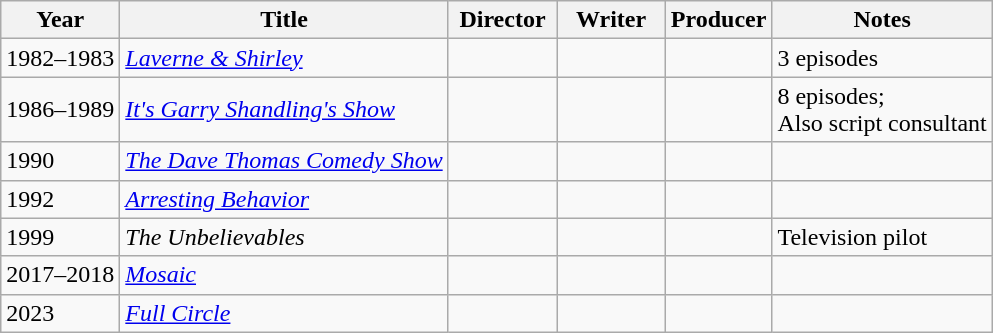<table class="wikitable">
<tr>
<th>Year</th>
<th>Title</th>
<th width=65>Director</th>
<th width=65>Writer</th>
<th>Producer</th>
<th>Notes</th>
</tr>
<tr>
<td>1982–1983</td>
<td><em><a href='#'>Laverne & Shirley</a></em></td>
<td></td>
<td></td>
<td></td>
<td>3 episodes</td>
</tr>
<tr>
<td>1986–1989</td>
<td><em><a href='#'>It's Garry Shandling's Show</a></em></td>
<td></td>
<td></td>
<td></td>
<td>8 episodes;<br>Also script consultant</td>
</tr>
<tr>
<td>1990</td>
<td><em><a href='#'>The Dave Thomas Comedy Show</a></em></td>
<td></td>
<td></td>
<td></td>
<td></td>
</tr>
<tr>
<td>1992</td>
<td><em><a href='#'>Arresting Behavior</a></em></td>
<td></td>
<td></td>
<td></td>
<td></td>
</tr>
<tr>
<td>1999</td>
<td><em>The Unbelievables</em></td>
<td></td>
<td></td>
<td></td>
<td>Television pilot</td>
</tr>
<tr>
<td>2017–2018</td>
<td><em><a href='#'>Mosaic</a></em></td>
<td></td>
<td></td>
<td></td>
<td></td>
</tr>
<tr>
<td>2023</td>
<td><em><a href='#'>Full Circle</a></em></td>
<td></td>
<td></td>
<td></td>
<td></td>
</tr>
</table>
